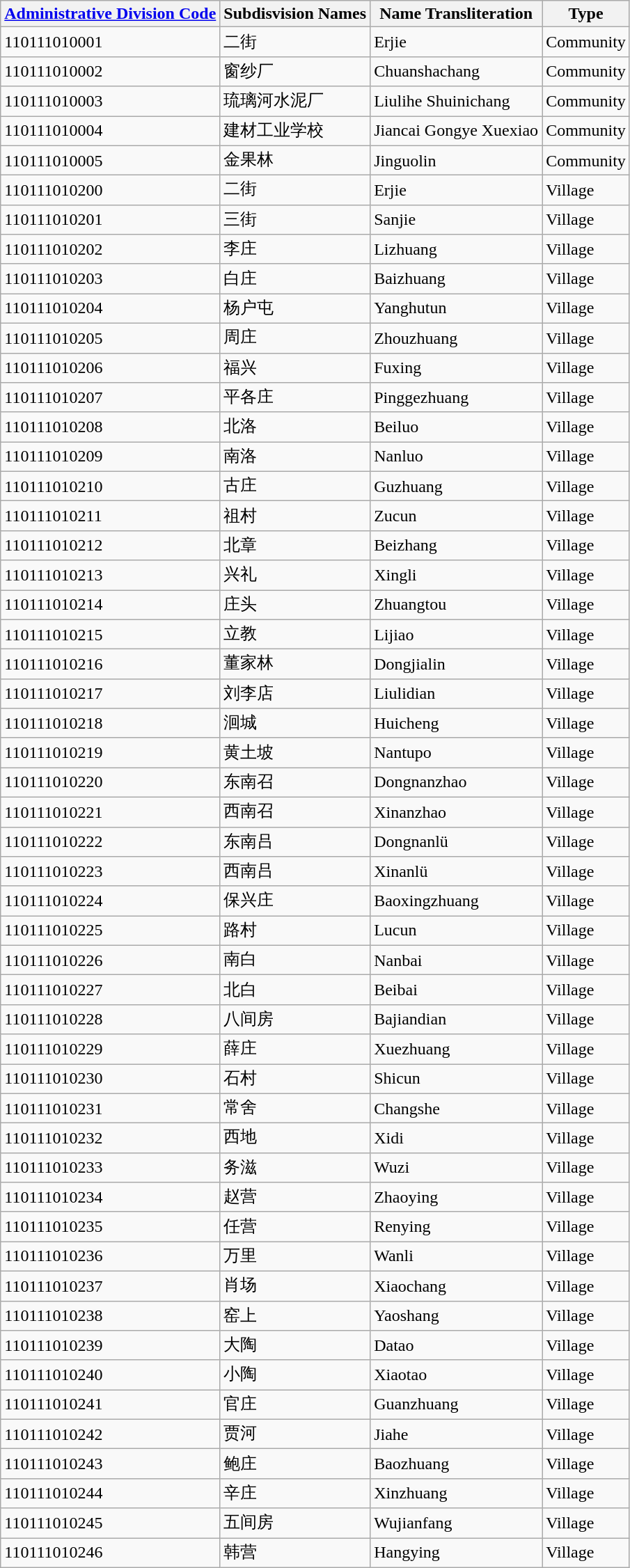<table class="wikitable sortable">
<tr>
<th><a href='#'>Administrative Division Code</a></th>
<th>Subdisvision Names</th>
<th>Name Transliteration</th>
<th>Type</th>
</tr>
<tr>
<td>110111010001</td>
<td>二街</td>
<td>Erjie</td>
<td>Community</td>
</tr>
<tr>
<td>110111010002</td>
<td>窗纱厂</td>
<td>Chuanshachang</td>
<td>Community</td>
</tr>
<tr>
<td>110111010003</td>
<td>琉璃河水泥厂</td>
<td>Liulihe Shuinichang</td>
<td>Community</td>
</tr>
<tr>
<td>110111010004</td>
<td>建材工业学校</td>
<td>Jiancai Gongye Xuexiao</td>
<td>Community</td>
</tr>
<tr>
<td>110111010005</td>
<td>金果林</td>
<td>Jinguolin</td>
<td>Community</td>
</tr>
<tr>
<td>110111010200</td>
<td>二街</td>
<td>Erjie</td>
<td>Village</td>
</tr>
<tr>
<td>110111010201</td>
<td>三街</td>
<td>Sanjie</td>
<td>Village</td>
</tr>
<tr>
<td>110111010202</td>
<td>李庄</td>
<td>Lizhuang</td>
<td>Village</td>
</tr>
<tr>
<td>110111010203</td>
<td>白庄</td>
<td>Baizhuang</td>
<td>Village</td>
</tr>
<tr>
<td>110111010204</td>
<td>杨户屯</td>
<td>Yanghutun</td>
<td>Village</td>
</tr>
<tr>
<td>110111010205</td>
<td>周庄</td>
<td>Zhouzhuang</td>
<td>Village</td>
</tr>
<tr>
<td>110111010206</td>
<td>福兴</td>
<td>Fuxing</td>
<td>Village</td>
</tr>
<tr>
<td>110111010207</td>
<td>平各庄</td>
<td>Pinggezhuang</td>
<td>Village</td>
</tr>
<tr>
<td>110111010208</td>
<td>北洛</td>
<td>Beiluo</td>
<td>Village</td>
</tr>
<tr>
<td>110111010209</td>
<td>南洛</td>
<td>Nanluo</td>
<td>Village</td>
</tr>
<tr>
<td>110111010210</td>
<td>古庄</td>
<td>Guzhuang</td>
<td>Village</td>
</tr>
<tr>
<td>110111010211</td>
<td>祖村</td>
<td>Zucun</td>
<td>Village</td>
</tr>
<tr>
<td>110111010212</td>
<td>北章</td>
<td>Beizhang</td>
<td>Village</td>
</tr>
<tr>
<td>110111010213</td>
<td>兴礼</td>
<td>Xingli</td>
<td>Village</td>
</tr>
<tr>
<td>110111010214</td>
<td>庄头</td>
<td>Zhuangtou</td>
<td>Village</td>
</tr>
<tr>
<td>110111010215</td>
<td>立教</td>
<td>Lijiao</td>
<td>Village</td>
</tr>
<tr>
<td>110111010216</td>
<td>董家林</td>
<td>Dongjialin</td>
<td>Village</td>
</tr>
<tr>
<td>110111010217</td>
<td>刘李店</td>
<td>Liulidian</td>
<td>Village</td>
</tr>
<tr>
<td>110111010218</td>
<td>洄城</td>
<td>Huicheng</td>
<td>Village</td>
</tr>
<tr>
<td>110111010219</td>
<td>黄土坡</td>
<td>Nantupo</td>
<td>Village</td>
</tr>
<tr>
<td>110111010220</td>
<td>东南召</td>
<td>Dongnanzhao</td>
<td>Village</td>
</tr>
<tr>
<td>110111010221</td>
<td>西南召</td>
<td>Xinanzhao</td>
<td>Village</td>
</tr>
<tr>
<td>110111010222</td>
<td>东南吕</td>
<td>Dongnanlü</td>
<td>Village</td>
</tr>
<tr>
<td>110111010223</td>
<td>西南吕</td>
<td>Xinanlü</td>
<td>Village</td>
</tr>
<tr>
<td>110111010224</td>
<td>保兴庄</td>
<td>Baoxingzhuang</td>
<td>Village</td>
</tr>
<tr>
<td>110111010225</td>
<td>路村</td>
<td>Lucun</td>
<td>Village</td>
</tr>
<tr>
<td>110111010226</td>
<td>南白</td>
<td>Nanbai</td>
<td>Village</td>
</tr>
<tr>
<td>110111010227</td>
<td>北白</td>
<td>Beibai</td>
<td>Village</td>
</tr>
<tr>
<td>110111010228</td>
<td>八间房</td>
<td>Bajiandian</td>
<td>Village</td>
</tr>
<tr>
<td>110111010229</td>
<td>薛庄</td>
<td>Xuezhuang</td>
<td>Village</td>
</tr>
<tr>
<td>110111010230</td>
<td>石村</td>
<td>Shicun</td>
<td>Village</td>
</tr>
<tr>
<td>110111010231</td>
<td>常舍</td>
<td>Changshe</td>
<td>Village</td>
</tr>
<tr>
<td>110111010232</td>
<td>西地</td>
<td>Xidi</td>
<td>Village</td>
</tr>
<tr>
<td>110111010233</td>
<td>务滋</td>
<td>Wuzi</td>
<td>Village</td>
</tr>
<tr>
<td>110111010234</td>
<td>赵营</td>
<td>Zhaoying</td>
<td>Village</td>
</tr>
<tr>
<td>110111010235</td>
<td>任营</td>
<td>Renying</td>
<td>Village</td>
</tr>
<tr>
<td>110111010236</td>
<td>万里</td>
<td>Wanli</td>
<td>Village</td>
</tr>
<tr>
<td>110111010237</td>
<td>肖场</td>
<td>Xiaochang</td>
<td>Village</td>
</tr>
<tr>
<td>110111010238</td>
<td>窑上</td>
<td>Yaoshang</td>
<td>Village</td>
</tr>
<tr>
<td>110111010239</td>
<td>大陶</td>
<td>Datao</td>
<td>Village</td>
</tr>
<tr>
<td>110111010240</td>
<td>小陶</td>
<td>Xiaotao</td>
<td>Village</td>
</tr>
<tr>
<td>110111010241</td>
<td>官庄</td>
<td>Guanzhuang</td>
<td>Village</td>
</tr>
<tr>
<td>110111010242</td>
<td>贾河</td>
<td>Jiahe</td>
<td>Village</td>
</tr>
<tr>
<td>110111010243</td>
<td>鲍庄</td>
<td>Baozhuang</td>
<td>Village</td>
</tr>
<tr>
<td>110111010244</td>
<td>辛庄</td>
<td>Xinzhuang</td>
<td>Village</td>
</tr>
<tr>
<td>110111010245</td>
<td>五间房</td>
<td>Wujianfang</td>
<td>Village</td>
</tr>
<tr>
<td>110111010246</td>
<td>韩营</td>
<td>Hangying</td>
<td>Village</td>
</tr>
</table>
